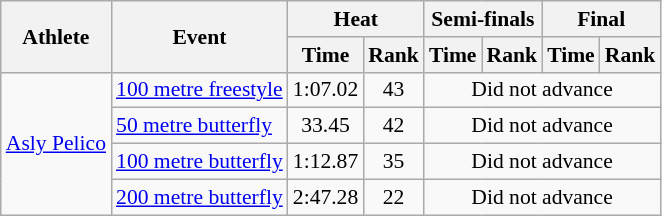<table class="wikitable" style="font-size:90%; text-align:center">
<tr>
<th rowspan="2">Athlete</th>
<th rowspan="2">Event</th>
<th colspan="2">Heat</th>
<th colspan="2">Semi-finals</th>
<th colspan="2">Final</th>
</tr>
<tr>
<th>Time</th>
<th>Rank</th>
<th>Time</th>
<th>Rank</th>
<th>Time</th>
<th>Rank</th>
</tr>
<tr>
<td align="left" rowspan="4"><a href='#'>Asly Pelico</a></td>
<td align="left"><a href='#'>100 metre freestyle</a></td>
<td>1:07.02</td>
<td>43</td>
<td colspan="4">Did not advance</td>
</tr>
<tr>
<td align="left"><a href='#'>50 metre butterfly</a></td>
<td>33.45</td>
<td>42</td>
<td colspan="4">Did not advance</td>
</tr>
<tr>
<td align="left"><a href='#'>100 metre butterfly</a></td>
<td>1:12.87</td>
<td>35</td>
<td colspan="4">Did not advance</td>
</tr>
<tr>
<td align="left"><a href='#'>200 metre butterfly</a></td>
<td>2:47.28</td>
<td>22</td>
<td colspan="4">Did not advance</td>
</tr>
</table>
